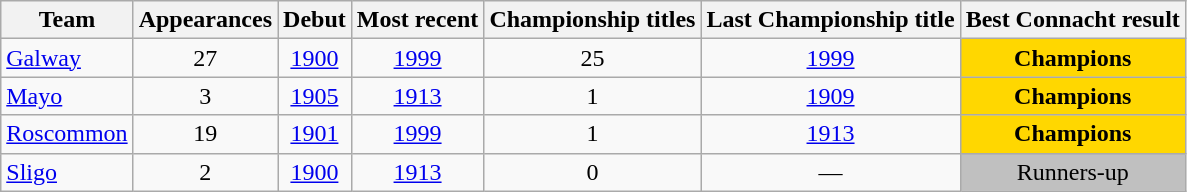<table class="wikitable sortable" style="text-align:center">
<tr>
<th>Team</th>
<th>Appearances</th>
<th>Debut</th>
<th>Most recent</th>
<th>Championship titles</th>
<th>Last Championship title</th>
<th>Best Connacht result</th>
</tr>
<tr>
<td style="text-align:left"> <a href='#'>Galway</a></td>
<td>27</td>
<td><a href='#'>1900</a></td>
<td><a href='#'>1999</a></td>
<td>25</td>
<td><a href='#'>1999</a></td>
<td bgcolor=gold><strong>Champions</strong></td>
</tr>
<tr>
<td style="text-align:left"> <a href='#'>Mayo</a></td>
<td>3</td>
<td><a href='#'>1905</a></td>
<td><a href='#'>1913</a></td>
<td>1</td>
<td><a href='#'>1909</a></td>
<td bgcolor=gold><strong>Champions</strong></td>
</tr>
<tr>
<td style="text-align:left"> <a href='#'>Roscommon</a></td>
<td>19</td>
<td><a href='#'>1901</a></td>
<td><a href='#'>1999</a></td>
<td>1</td>
<td><a href='#'>1913</a></td>
<td bgcolor=gold><strong>Champions</strong></td>
</tr>
<tr>
<td style="text-align:left"> <a href='#'>Sligo</a></td>
<td>2</td>
<td><a href='#'>1900</a></td>
<td><a href='#'>1913</a></td>
<td>0</td>
<td>—</td>
<td bgcolor=silver>Runners-up</td>
</tr>
</table>
